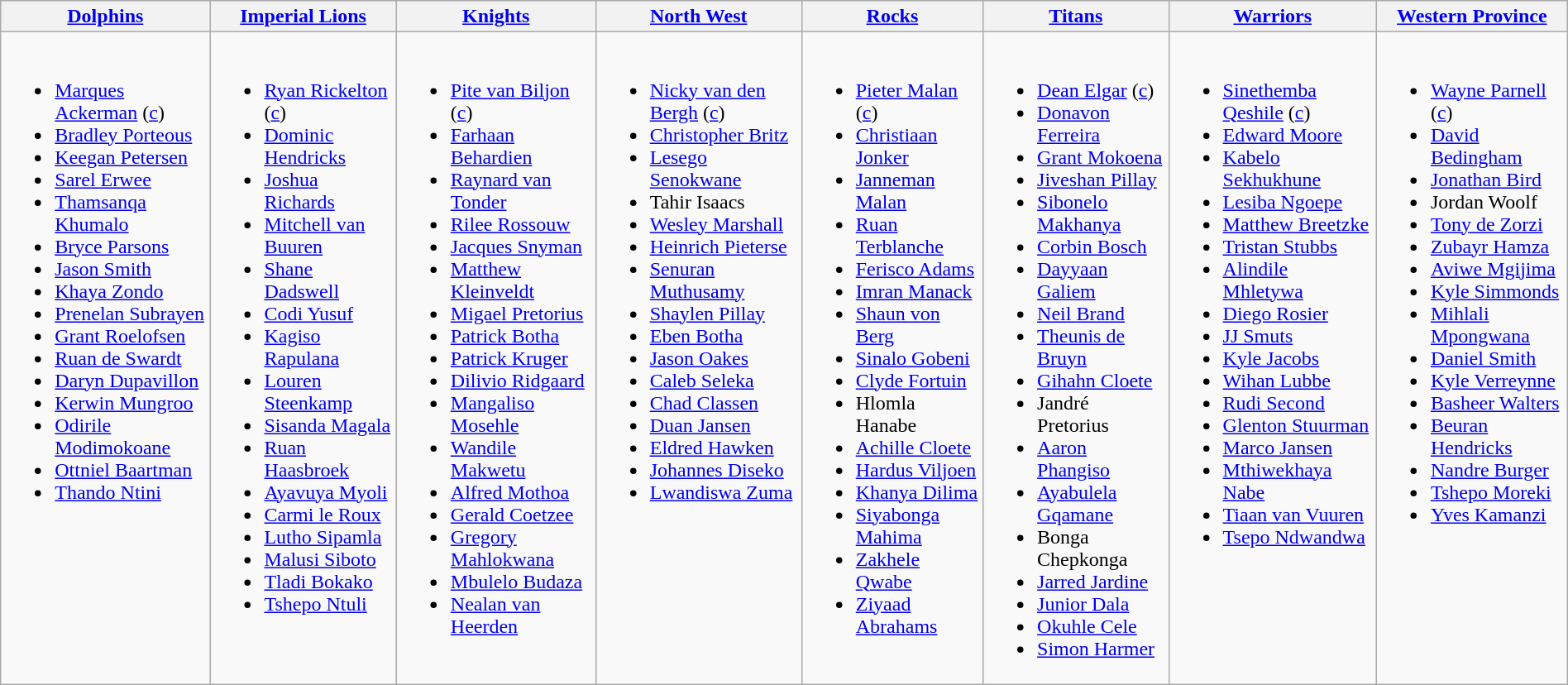<table class="wikitable" style="text-align:left; margin:auto">
<tr>
<th><a href='#'>Dolphins</a></th>
<th><a href='#'>Imperial Lions</a></th>
<th><a href='#'>Knights</a></th>
<th><a href='#'>North West</a></th>
<th><a href='#'>Rocks</a></th>
<th><a href='#'>Titans</a></th>
<th><a href='#'>Warriors</a></th>
<th><a href='#'>Western Province</a></th>
</tr>
<tr style="vertical-align:top">
<td><br><ul><li><a href='#'>Marques Ackerman</a> (<a href='#'>c</a>)</li><li><a href='#'>Bradley Porteous</a></li><li><a href='#'>Keegan Petersen</a></li><li><a href='#'>Sarel Erwee</a></li><li><a href='#'>Thamsanqa Khumalo</a></li><li><a href='#'>Bryce Parsons</a></li><li><a href='#'>Jason Smith</a></li><li><a href='#'>Khaya Zondo</a></li><li><a href='#'>Prenelan Subrayen</a></li><li><a href='#'>Grant Roelofsen</a></li><li><a href='#'>Ruan de Swardt</a></li><li><a href='#'>Daryn Dupavillon</a></li><li><a href='#'>Kerwin Mungroo</a></li><li><a href='#'>Odirile Modimokoane</a></li><li><a href='#'>Ottniel Baartman</a></li><li><a href='#'>Thando Ntini</a></li></ul></td>
<td><br><ul><li><a href='#'>Ryan Rickelton</a> (<a href='#'>c</a>)</li><li><a href='#'>Dominic Hendricks</a></li><li><a href='#'>Joshua Richards</a></li><li><a href='#'>Mitchell van Buuren</a></li><li><a href='#'>Shane Dadswell</a></li><li><a href='#'>Codi Yusuf</a></li><li><a href='#'>Kagiso Rapulana</a></li><li><a href='#'>Louren Steenkamp</a></li><li><a href='#'>Sisanda Magala</a></li><li><a href='#'>Ruan Haasbroek</a></li><li><a href='#'>Ayavuya Myoli</a></li><li><a href='#'>Carmi le Roux</a></li><li><a href='#'>Lutho Sipamla</a></li><li><a href='#'>Malusi Siboto</a></li><li><a href='#'>Tladi Bokako</a></li><li><a href='#'>Tshepo Ntuli</a></li></ul></td>
<td><br><ul><li><a href='#'>Pite van Biljon</a> (<a href='#'>c</a>)</li><li><a href='#'>Farhaan Behardien</a></li><li><a href='#'>Raynard van Tonder</a></li><li><a href='#'>Rilee Rossouw</a></li><li><a href='#'>Jacques Snyman</a></li><li><a href='#'>Matthew Kleinveldt</a></li><li><a href='#'>Migael Pretorius</a></li><li><a href='#'>Patrick Botha</a></li><li><a href='#'>Patrick Kruger</a></li><li><a href='#'>Dilivio Ridgaard</a></li><li><a href='#'>Mangaliso Mosehle</a></li><li><a href='#'>Wandile Makwetu</a></li><li><a href='#'>Alfred Mothoa</a></li><li><a href='#'>Gerald Coetzee</a></li><li><a href='#'>Gregory Mahlokwana</a></li><li><a href='#'>Mbulelo Budaza</a></li><li><a href='#'>Nealan van Heerden</a></li></ul></td>
<td><br><ul><li><a href='#'>Nicky van den Bergh</a> (<a href='#'>c</a>)</li><li><a href='#'>Christopher Britz</a></li><li><a href='#'>Lesego Senokwane</a></li><li>Tahir Isaacs</li><li><a href='#'>Wesley Marshall</a></li><li><a href='#'>Heinrich Pieterse</a></li><li><a href='#'>Senuran Muthusamy</a></li><li><a href='#'>Shaylen Pillay</a></li><li><a href='#'>Eben Botha</a></li><li><a href='#'>Jason Oakes</a></li><li><a href='#'>Caleb Seleka</a></li><li><a href='#'>Chad Classen</a></li><li><a href='#'>Duan Jansen</a></li><li><a href='#'>Eldred Hawken</a></li><li><a href='#'>Johannes Diseko</a></li><li><a href='#'>Lwandiswa Zuma</a></li></ul></td>
<td><br><ul><li><a href='#'>Pieter Malan</a> (<a href='#'>c</a>)</li><li><a href='#'>Christiaan Jonker</a></li><li><a href='#'>Janneman Malan</a></li><li><a href='#'>Ruan Terblanche</a></li><li><a href='#'>Ferisco Adams</a></li><li><a href='#'>Imran Manack</a></li><li><a href='#'>Shaun von Berg</a></li><li><a href='#'>Sinalo Gobeni</a></li><li><a href='#'>Clyde Fortuin</a></li><li>Hlomla Hanabe</li><li><a href='#'>Achille Cloete</a></li><li><a href='#'>Hardus Viljoen</a></li><li><a href='#'>Khanya Dilima</a></li><li><a href='#'>Siyabonga Mahima</a></li><li><a href='#'>Zakhele Qwabe</a></li><li><a href='#'>Ziyaad Abrahams</a></li></ul></td>
<td><br><ul><li><a href='#'>Dean Elgar</a> (<a href='#'>c</a>)</li><li><a href='#'>Donavon Ferreira</a></li><li><a href='#'>Grant Mokoena</a></li><li><a href='#'>Jiveshan Pillay</a></li><li><a href='#'>Sibonelo Makhanya</a></li><li><a href='#'>Corbin Bosch</a></li><li><a href='#'>Dayyaan Galiem</a></li><li><a href='#'>Neil Brand</a></li><li><a href='#'>Theunis de Bruyn</a></li><li><a href='#'>Gihahn Cloete</a></li><li>Jandré Pretorius</li><li><a href='#'>Aaron Phangiso</a></li><li><a href='#'>Ayabulela Gqamane</a></li><li>Bonga Chepkonga</li><li><a href='#'>Jarred Jardine</a></li><li><a href='#'>Junior Dala</a></li><li><a href='#'>Okuhle Cele</a></li><li><a href='#'>Simon Harmer</a></li></ul></td>
<td><br><ul><li><a href='#'>Sinethemba Qeshile</a> (<a href='#'>c</a>)</li><li><a href='#'>Edward Moore</a></li><li><a href='#'>Kabelo Sekhukhune</a></li><li><a href='#'>Lesiba Ngoepe</a></li><li><a href='#'>Matthew Breetzke</a></li><li><a href='#'>Tristan Stubbs</a></li><li><a href='#'>Alindile Mhletywa</a></li><li><a href='#'>Diego Rosier</a></li><li><a href='#'>JJ Smuts</a></li><li><a href='#'>Kyle Jacobs</a></li><li><a href='#'>Wihan Lubbe</a></li><li><a href='#'>Rudi Second</a></li><li><a href='#'>Glenton Stuurman</a></li><li><a href='#'>Marco Jansen</a></li><li><a href='#'>Mthiwekhaya Nabe</a></li><li><a href='#'>Tiaan van Vuuren</a></li><li><a href='#'>Tsepo Ndwandwa</a></li></ul></td>
<td><br><ul><li><a href='#'>Wayne Parnell</a> (<a href='#'>c</a>)</li><li><a href='#'>David Bedingham</a></li><li><a href='#'>Jonathan Bird</a></li><li>Jordan Woolf</li><li><a href='#'>Tony de Zorzi</a></li><li><a href='#'>Zubayr Hamza</a></li><li><a href='#'>Aviwe Mgijima</a></li><li><a href='#'>Kyle Simmonds</a></li><li><a href='#'>Mihlali Mpongwana</a></li><li><a href='#'>Daniel Smith</a></li><li><a href='#'>Kyle Verreynne</a></li><li><a href='#'>Basheer Walters</a></li><li><a href='#'>Beuran Hendricks</a></li><li><a href='#'>Nandre Burger</a></li><li><a href='#'>Tshepo Moreki</a></li><li><a href='#'>Yves Kamanzi</a></li></ul></td>
</tr>
</table>
